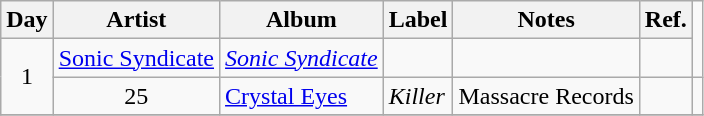<table class="wikitable" id="table_July">
<tr>
<th>Day</th>
<th>Artist</th>
<th>Album</th>
<th>Label</th>
<th>Notes</th>
<th>Ref.</th>
</tr>
<tr>
<td rowspan="2" style="text-align:center;">1</td>
<td><a href='#'>Sonic Syndicate</a></td>
<td><em><a href='#'>Sonic Syndicate</a></em></td>
<td></td>
<td></td>
<td></td>
</tr>
<tr>
<td rowspan="1" style="text-align:center;">25</td>
<td><a href='#'>Crystal Eyes</a></td>
<td><em>Killer</em></td>
<td>Massacre Records</td>
<td></td>
<td></td>
</tr>
<tr>
</tr>
</table>
